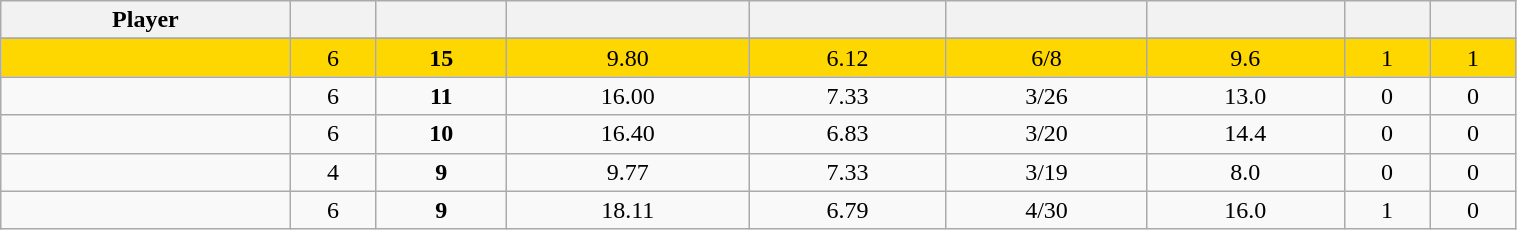<table class="wikitable sortable" style="text-align: center; width:80%">
<tr>
<th>Player</th>
<th></th>
<th></th>
<th></th>
<th></th>
<th></th>
<th></th>
<th></th>
<th></th>
</tr>
<tr>
</tr>
<tr style="background:gold;">
<td style="text-align:left"> </td>
<td>6</td>
<td><strong>15</strong></td>
<td>9.80</td>
<td>6.12</td>
<td>6/8</td>
<td>9.6</td>
<td>1</td>
<td>1</td>
</tr>
<tr>
<td style="text-align:left"> </td>
<td>6</td>
<td><strong>11</strong></td>
<td>16.00</td>
<td>7.33</td>
<td>3/26</td>
<td>13.0</td>
<td>0</td>
<td>0</td>
</tr>
<tr>
<td style="text-align:left"> </td>
<td>6</td>
<td><strong>10</strong></td>
<td>16.40</td>
<td>6.83</td>
<td>3/20</td>
<td>14.4</td>
<td>0</td>
<td>0</td>
</tr>
<tr>
<td style="text-align:left"> </td>
<td>4</td>
<td><strong>9</strong></td>
<td>9.77</td>
<td>7.33</td>
<td>3/19</td>
<td>8.0</td>
<td>0</td>
<td>0</td>
</tr>
<tr>
<td style="text-align:left"> </td>
<td>6</td>
<td><strong>9</strong></td>
<td>18.11</td>
<td>6.79</td>
<td>4/30</td>
<td>16.0</td>
<td>1</td>
<td>0</td>
</tr>
</table>
